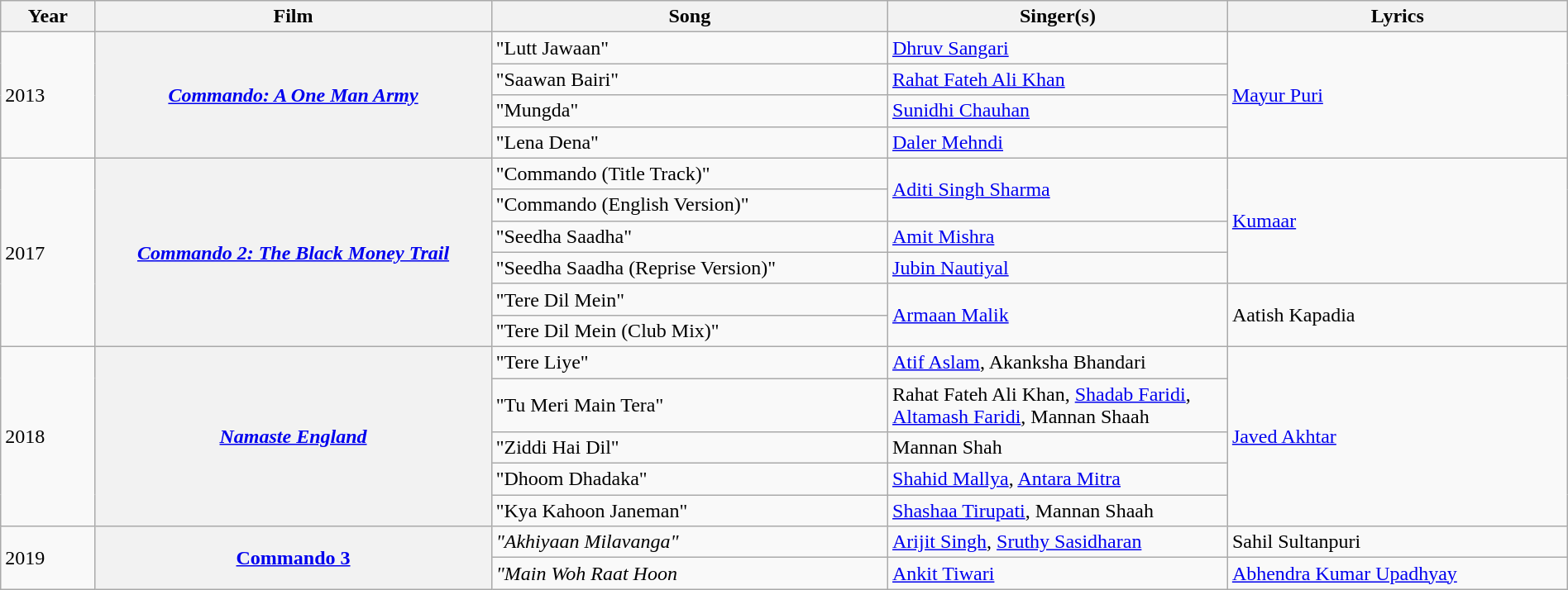<table class="wikitable plainrowheaders" width="100%" textcolor:#000;">
<tr>
<th scope="col" width=5%>Year</th>
<th scope="col" width=21%>Film</th>
<th scope="col" width=21%>Song</th>
<th scope="col" width=18%>Singer(s)</th>
<th scope="col" width=18%>Lyrics</th>
</tr>
<tr>
<td rowspan="4">2013</td>
<th scope="row" rowspan="4"><em><a href='#'>Commando: A One Man Army</a></em></th>
<td>"Lutt Jawaan"</td>
<td><a href='#'>Dhruv Sangari</a></td>
<td rowspan="4"><a href='#'>Mayur Puri</a></td>
</tr>
<tr>
<td>"Saawan Bairi"</td>
<td><a href='#'>Rahat Fateh Ali Khan</a></td>
</tr>
<tr>
<td>"Mungda"</td>
<td><a href='#'>Sunidhi Chauhan</a></td>
</tr>
<tr>
<td>"Lena Dena"</td>
<td><a href='#'>Daler Mehndi</a></td>
</tr>
<tr>
<td rowspan="6">2017</td>
<th scope="row" rowspan="6"><em><a href='#'>Commando 2: The Black Money Trail</a></em></th>
<td>"Commando (Title Track)"</td>
<td rowspan="2"><a href='#'>Aditi Singh Sharma</a></td>
<td rowspan="4"><a href='#'>Kumaar</a></td>
</tr>
<tr>
<td>"Commando (English Version)"</td>
</tr>
<tr>
<td>"Seedha Saadha"</td>
<td><a href='#'>Amit Mishra</a></td>
</tr>
<tr>
<td>"Seedha Saadha (Reprise Version)"</td>
<td><a href='#'>Jubin Nautiyal</a></td>
</tr>
<tr>
<td>"Tere Dil Mein"</td>
<td rowspan="2"><a href='#'>Armaan Malik</a></td>
<td rowspan="2">Aatish Kapadia</td>
</tr>
<tr>
<td>"Tere Dil Mein (Club Mix)"</td>
</tr>
<tr>
<td rowspan="5">2018</td>
<th scope="row" rowspan="5"><em><a href='#'>Namaste England</a></em></th>
<td>"Tere Liye"</td>
<td><a href='#'>Atif Aslam</a>, Akanksha Bhandari</td>
<td rowspan="5"><a href='#'>Javed Akhtar</a></td>
</tr>
<tr>
<td>"Tu Meri Main Tera"</td>
<td>Rahat Fateh Ali Khan, <a href='#'>Shadab Faridi</a>, <a href='#'>Altamash Faridi</a>, Mannan Shaah</td>
</tr>
<tr>
<td>"Ziddi Hai Dil"</td>
<td>Mannan Shah</td>
</tr>
<tr>
<td>"Dhoom Dhadaka"</td>
<td><a href='#'>Shahid Mallya</a>, <a href='#'>Antara Mitra</a></td>
</tr>
<tr>
<td>"Kya Kahoon Janeman"</td>
<td><a href='#'>Shashaa Tirupati</a>, Mannan Shaah</td>
</tr>
<tr>
<td rowspan="2">2019</td>
<th scope="row"rowspan="2"><a href='#'>Commando 3</a></th>
<td><em>"Akhiyaan Milavanga"</em></td>
<td><a href='#'>Arijit Singh</a>, <a href='#'>Sruthy Sasidharan</a></td>
<td>Sahil Sultanpuri</td>
</tr>
<tr>
<td><em>"Main Woh Raat Hoon</em></td>
<td><a href='#'>Ankit Tiwari</a></td>
<td><a href='#'>Abhendra Kumar Upadhyay</a></td>
</tr>
</table>
